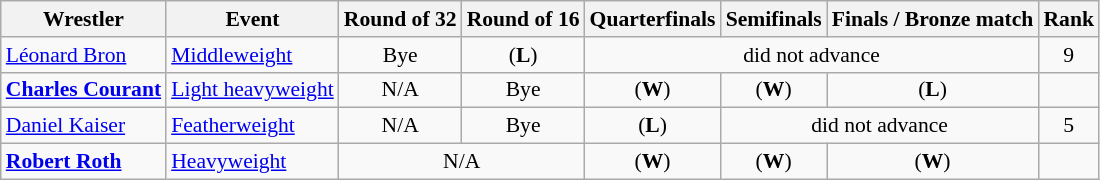<table class=wikitable style="font-size:90%">
<tr>
<th>Wrestler</th>
<th>Event</th>
<th>Round of 32</th>
<th>Round of 16</th>
<th>Quarterfinals</th>
<th>Semifinals</th>
<th>Finals / Bronze match</th>
<th>Rank</th>
</tr>
<tr>
<td><a href='#'>Léonard Bron</a></td>
<td><a href='#'>Middleweight</a></td>
<td align=center>Bye</td>
<td align=center> (<strong>L</strong>)</td>
<td align=center colspan=3>did not advance</td>
<td align=center>9</td>
</tr>
<tr>
<td><strong><a href='#'>Charles Courant</a></strong></td>
<td><a href='#'>Light heavyweight</a></td>
<td align=center>N/A</td>
<td align=center>Bye</td>
<td align=center> (<strong>W</strong>)</td>
<td align=center> (<strong>W</strong>)</td>
<td align=center> (<strong>L</strong>)</td>
<td align=center></td>
</tr>
<tr>
<td><a href='#'>Daniel Kaiser</a></td>
<td><a href='#'>Featherweight</a></td>
<td align=center>N/A</td>
<td align=center>Bye</td>
<td align=center> (<strong>L</strong>)</td>
<td align=center colspan=2>did not advance</td>
<td align=center>5</td>
</tr>
<tr>
<td><strong><a href='#'>Robert Roth</a></strong></td>
<td><a href='#'>Heavyweight</a></td>
<td align=center colspan=2>N/A</td>
<td align=center> (<strong>W</strong>)</td>
<td align=center> (<strong>W</strong>)</td>
<td align=center> (<strong>W</strong>)</td>
<td align=center></td>
</tr>
</table>
